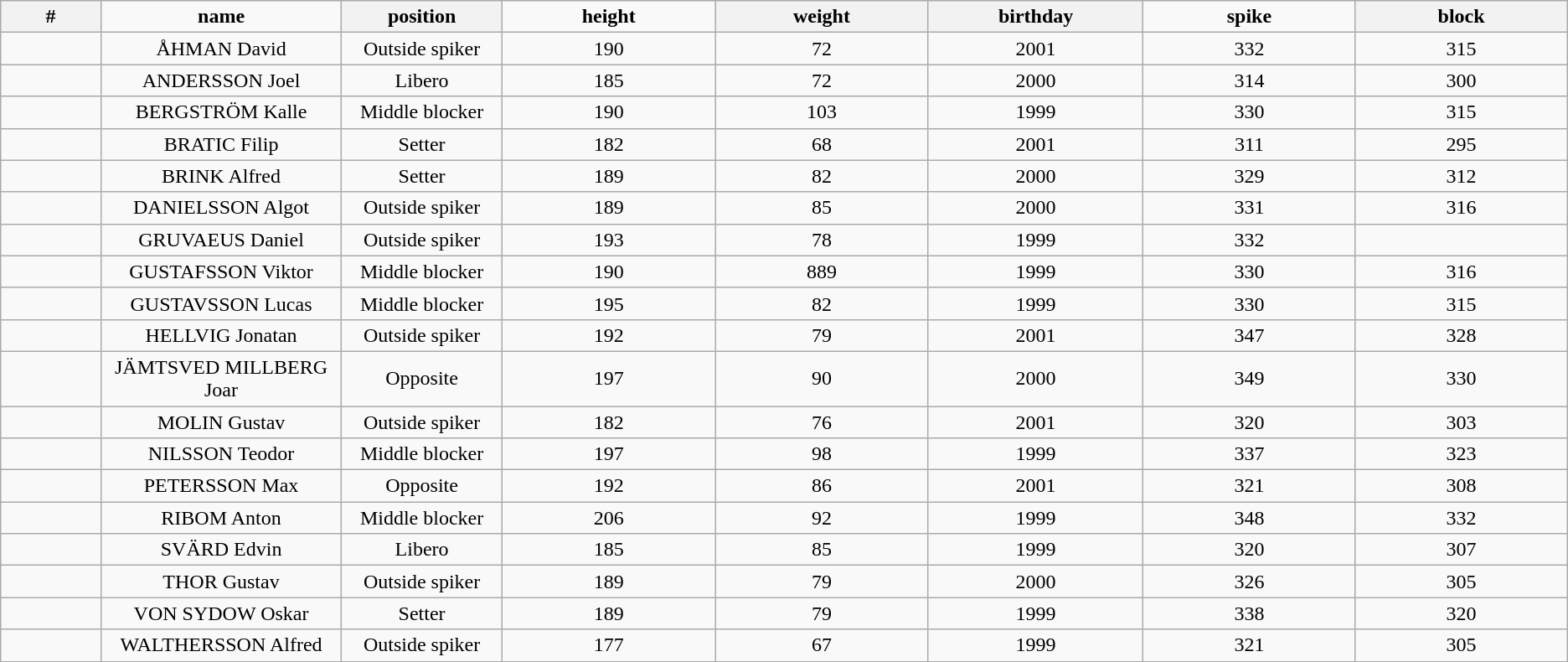<table Class="wikitable sortable" style="text-align:center;">
<tr>
<th Style="width:5em">#</th>
<td style="width:12em"><strong>name</strong></td>
<th Style="width:8em"><strong>position</strong></th>
<td style="width:11em"><strong>height</strong></td>
<th Style="width:11em"><strong>weight</strong></th>
<th Style="width:11em"><strong>birthday</strong></th>
<td style="width:11em"><strong>spike</strong></td>
<th Style="width:11em"><strong>block</strong></th>
</tr>
<tr>
<td></td>
<td>ÅHMAN David</td>
<td>Outside spiker</td>
<td>190</td>
<td>72</td>
<td>2001</td>
<td>332</td>
<td>315</td>
</tr>
<tr>
<td></td>
<td>ANDERSSON Joel</td>
<td>Libero</td>
<td>185</td>
<td>72</td>
<td>2000</td>
<td>314</td>
<td>300</td>
</tr>
<tr>
<td></td>
<td>BERGSTRÖM Kalle</td>
<td>Middle blocker</td>
<td>190</td>
<td>103</td>
<td>1999</td>
<td>330</td>
<td>315</td>
</tr>
<tr>
<td></td>
<td>BRATIC Filip</td>
<td>Setter</td>
<td>182</td>
<td>68</td>
<td>2001</td>
<td>311</td>
<td>295</td>
</tr>
<tr>
<td></td>
<td>BRINK Alfred</td>
<td>Setter</td>
<td>189</td>
<td>82</td>
<td>2000</td>
<td>329</td>
<td>312</td>
</tr>
<tr>
<td></td>
<td>DANIELSSON Algot</td>
<td>Outside spiker</td>
<td>189</td>
<td>85</td>
<td>2000</td>
<td>331</td>
<td>316</td>
</tr>
<tr>
<td></td>
<td>GRUVAEUS Daniel</td>
<td>Outside spiker</td>
<td>193</td>
<td>78</td>
<td>1999</td>
<td>332</td>
<td 318></td>
</tr>
<tr>
<td></td>
<td>GUSTAFSSON Viktor</td>
<td>Middle blocker</td>
<td>190</td>
<td>889</td>
<td>1999</td>
<td>330</td>
<td>316</td>
</tr>
<tr>
<td></td>
<td>GUSTAVSSON Lucas</td>
<td>Middle blocker</td>
<td>195</td>
<td>82</td>
<td>1999</td>
<td>330</td>
<td>315</td>
</tr>
<tr>
<td></td>
<td>HELLVIG Jonatan</td>
<td>Outside spiker</td>
<td>192</td>
<td>79</td>
<td>2001</td>
<td>347</td>
<td>328</td>
</tr>
<tr>
<td></td>
<td>JÄMTSVED MILLBERG Joar</td>
<td>Opposite</td>
<td>197</td>
<td>90</td>
<td>2000</td>
<td>349</td>
<td>330</td>
</tr>
<tr>
<td></td>
<td>MOLIN Gustav</td>
<td>Outside spiker</td>
<td>182</td>
<td>76</td>
<td>2001</td>
<td>320</td>
<td>303</td>
</tr>
<tr>
<td></td>
<td>NILSSON Teodor</td>
<td>Middle blocker</td>
<td>197</td>
<td>98</td>
<td>1999</td>
<td>337</td>
<td>323</td>
</tr>
<tr>
<td></td>
<td>PETERSSON Max</td>
<td>Opposite</td>
<td>192</td>
<td>86</td>
<td>2001</td>
<td>321</td>
<td>308</td>
</tr>
<tr>
<td></td>
<td>RIBOM Anton</td>
<td>Middle blocker</td>
<td>206</td>
<td>92</td>
<td>1999</td>
<td>348</td>
<td>332</td>
</tr>
<tr>
<td></td>
<td>SVÄRD Edvin</td>
<td>Libero</td>
<td>185</td>
<td>85</td>
<td>1999</td>
<td>320</td>
<td>307</td>
</tr>
<tr>
<td></td>
<td>THOR Gustav</td>
<td>Outside spiker</td>
<td>189</td>
<td>79</td>
<td>2000</td>
<td>326</td>
<td>305</td>
</tr>
<tr>
<td></td>
<td>VON SYDOW Oskar</td>
<td>Setter</td>
<td>189</td>
<td>79</td>
<td>1999</td>
<td>338</td>
<td>320</td>
</tr>
<tr>
<td></td>
<td>WALTHERSSON Alfred</td>
<td>Outside spiker</td>
<td>177</td>
<td>67</td>
<td>1999</td>
<td>321</td>
<td>305</td>
</tr>
<tr>
</tr>
</table>
